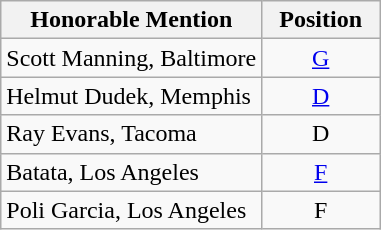<table class="wikitable">
<tr>
<th>Honorable Mention</th>
<th>  Position  </th>
</tr>
<tr>
<td>Scott Manning, Baltimore</td>
<td align=center><a href='#'>G</a></td>
</tr>
<tr>
<td>Helmut Dudek, Memphis</td>
<td align=center><a href='#'>D</a></td>
</tr>
<tr>
<td>Ray Evans, Tacoma</td>
<td align=center>D</td>
</tr>
<tr>
<td>Batata, Los Angeles</td>
<td align=center><a href='#'>F</a></td>
</tr>
<tr>
<td>Poli Garcia, Los Angeles</td>
<td align=center>F</td>
</tr>
</table>
